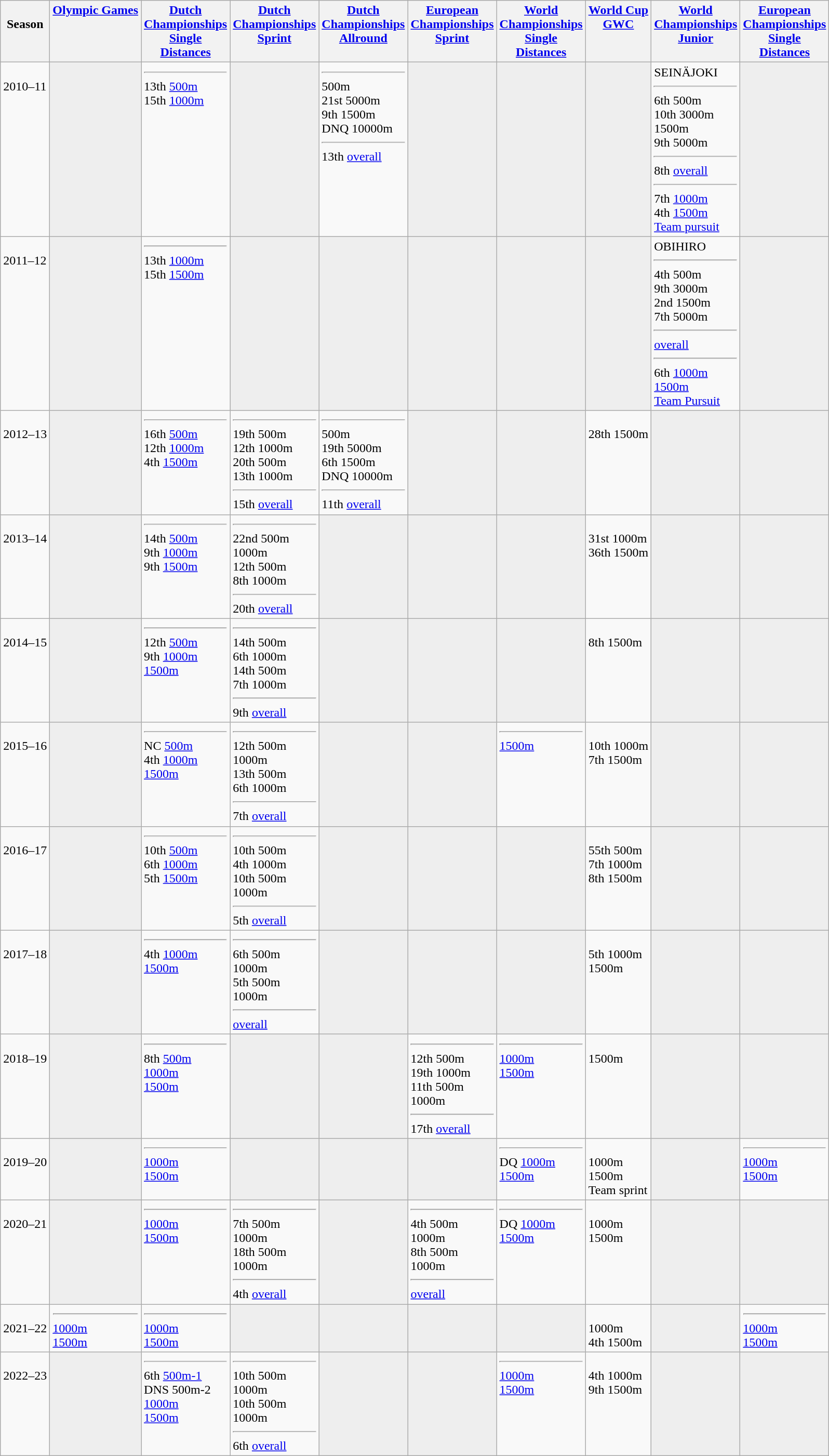<table class="wikitable">
<tr style="vertical-align: top;">
<th><br> Season</th>
<th><a href='#'>Olympic Games</a></th>
<th><a href='#'>Dutch <br> Championships <br> Single <br> Distances</a></th>
<th><a href='#'>Dutch <br> Championships <br> Sprint</a></th>
<th><a href='#'>Dutch <br> Championships <br> Allround</a></th>
<th><a href='#'>European <br> Championships <br> Sprint</a></th>
<th><a href='#'>World <br> Championships <br> Single <br> Distances</a></th>
<th><a href='#'>World Cup <br> GWC</a></th>
<th><a href='#'>World <br> Championships <br> Junior</a></th>
<th><a href='#'>European <br> Championships <br> Single <br> Distances</a></th>
</tr>
<tr style="vertical-align: top;">
<td><br> 2010–11</td>
<td bgcolor=#EEEEEE></td>
<td> <hr> 13th <a href='#'>500m</a> <br> 15th <a href='#'>1000m</a></td>
<td bgcolor=#EEEEEE></td>
<td> <hr>  500m <br> 21st 5000m <br> 9th 1500m <br> DNQ 10000m <hr> 13th <a href='#'>overall</a></td>
<td bgcolor=#EEEEEE></td>
<td bgcolor=#EEEEEE></td>
<td bgcolor=#EEEEEE></td>
<td>SEINÄJOKI <hr> 6th 500m <br> 10th 3000m <br>  1500m <br> 9th 5000m <hr> 8th <a href='#'>overall</a> <hr> 7th <a href='#'>1000m</a> <br> 4th <a href='#'>1500m</a> <br>  <a href='#'>Team pursuit</a></td>
<td bgcolor=#EEEEEE></td>
</tr>
<tr style="vertical-align: top;">
<td><br> 2011–12</td>
<td bgcolor=#EEEEEE></td>
<td> <hr> 13th <a href='#'>1000m</a> <br> 15th <a href='#'>1500m</a></td>
<td bgcolor=#EEEEEE></td>
<td bgcolor=#EEEEEE></td>
<td bgcolor=#EEEEEE></td>
<td bgcolor=#EEEEEE></td>
<td bgcolor=#EEEEEE></td>
<td>OBIHIRO <hr> 4th 500m <br> 9th 3000m <br> 2nd 1500m <br> 7th 5000m <hr>  <a href='#'>overall</a> <hr> 6th <a href='#'>1000m</a> <br>  <a href='#'>1500m</a> <br>  <a href='#'>Team Pursuit</a></td>
<td bgcolor=#EEEEEE></td>
</tr>
<tr style="vertical-align: top;">
<td><br> 2012–13</td>
<td bgcolor=#EEEEEE></td>
<td> <hr> 16th <a href='#'>500m</a> <br> 12th <a href='#'>1000m</a> <br> 4th <a href='#'>1500m</a></td>
<td> <hr> 19th 500m <br> 12th 1000m <br> 20th 500m <br> 13th 1000m <hr> 15th <a href='#'>overall</a></td>
<td> <hr>  500m <br> 19th 5000m <br> 6th 1500m <br> DNQ 10000m <hr> 11th <a href='#'>overall</a></td>
<td bgcolor=#EEEEEE></td>
<td bgcolor=#EEEEEE></td>
<td><br> 28th 1500m</td>
<td bgcolor=#EEEEEE></td>
<td bgcolor=#EEEEEE></td>
</tr>
<tr style="vertical-align: top;">
<td><br> 2013–14</td>
<td bgcolor=#EEEEEE></td>
<td> <hr> 14th <a href='#'>500m</a> <br> 9th <a href='#'>1000m</a> <br> 9th <a href='#'>1500m</a></td>
<td> <hr> 22nd 500m <br>  1000m <br> 12th 500m <br> 8th 1000m <hr> 20th <a href='#'>overall</a></td>
<td bgcolor=#EEEEEE></td>
<td bgcolor=#EEEEEE></td>
<td bgcolor=#EEEEEE></td>
<td><br> 31st 1000m <br> 36th 1500m</td>
<td bgcolor=#EEEEEE></td>
<td bgcolor=#EEEEEE></td>
</tr>
<tr style="vertical-align: top;">
<td><br> 2014–15</td>
<td bgcolor=#EEEEEE></td>
<td> <hr> 12th <a href='#'>500m</a> <br> 9th <a href='#'>1000m</a> <br>  <a href='#'>1500m</a></td>
<td> <hr> 14th 500m <br> 6th 1000m <br> 14th 500m <br> 7th 1000m <hr> 9th <a href='#'>overall</a></td>
<td bgcolor=#EEEEEE></td>
<td bgcolor=#EEEEEE></td>
<td bgcolor=#EEEEEE></td>
<td><br> 8th 1500m</td>
<td bgcolor=#EEEEEE></td>
<td bgcolor=#EEEEEE></td>
</tr>
<tr style="vertical-align: top;">
<td><br> 2015–16</td>
<td bgcolor=#EEEEEE></td>
<td> <hr> NC <a href='#'>500m</a> <br> 4th <a href='#'>1000m</a> <br>  <a href='#'>1500m</a></td>
<td> <hr> 12th 500m <br>  1000m <br> 13th 500m <br> 6th 1000m <hr> 7th <a href='#'>overall</a></td>
<td bgcolor=#EEEEEE></td>
<td bgcolor=#EEEEEE></td>
<td> <hr>  <a href='#'>1500m</a></td>
<td><br> 10th 1000m <br> 7th 1500m</td>
<td bgcolor=#EEEEEE></td>
<td bgcolor=#EEEEEE></td>
</tr>
<tr style="vertical-align: top;">
<td><br> 2016–17</td>
<td bgcolor=#EEEEEE></td>
<td> <hr> 10th <a href='#'>500m</a> <br> 6th <a href='#'>1000m</a> <br> 5th <a href='#'>1500m</a></td>
<td> <hr> 10th 500m <br> 4th 1000m <br> 10th 500m <br>  1000m <hr> 5th <a href='#'>overall</a></td>
<td bgcolor=#EEEEEE></td>
<td bgcolor=#EEEEEE></td>
<td bgcolor=#EEEEEE></td>
<td><br> 55th 500m <br> 7th 1000m <br> 8th 1500m</td>
<td bgcolor=#EEEEEE></td>
<td bgcolor=#EEEEEE></td>
</tr>
<tr style="vertical-align: top;">
<td><br> 2017–18</td>
<td bgcolor=#EEEEEE></td>
<td> <hr> 4th <a href='#'>1000m</a> <br>  <a href='#'>1500m</a></td>
<td> <hr> 6th 500m <br>  1000m <br> 5th 500m <br>  1000m <hr>  <a href='#'>overall</a></td>
<td bgcolor=#EEEEEE></td>
<td bgcolor=#EEEEEE></td>
<td bgcolor=#EEEEEE></td>
<td><br> 5th 1000m <br>  1500m</td>
<td bgcolor=#EEEEEE></td>
<td bgcolor=#EEEEEE></td>
</tr>
<tr style="vertical-align: top;">
<td><br> 2018–19</td>
<td bgcolor=#EEEEEE></td>
<td> <hr> 8th <a href='#'>500m</a> <br>  <a href='#'>1000m</a> <br>  <a href='#'>1500m</a></td>
<td bgcolor=#EEEEEE></td>
<td bgcolor=#EEEEEE></td>
<td> <hr> 12th 500m <br> 19th 1000m <br> 11th 500m <br>  1000m <hr> 17th <a href='#'>overall</a></td>
<td> <hr>  <a href='#'>1000m</a> <br>  <a href='#'>1500m</a></td>
<td><br>  1500m</td>
<td bgcolor=#EEEEEE></td>
<td bgcolor=#EEEEEE></td>
</tr>
<tr style="vertical-align: top;">
<td><br> 2019–20</td>
<td bgcolor=#EEEEEE></td>
<td> <hr>  <a href='#'>1000m</a> <br>  <a href='#'>1500m</a></td>
<td bgcolor=#EEEEEE></td>
<td bgcolor=#EEEEEE></td>
<td bgcolor=#EEEEEE></td>
<td> <hr> DQ <a href='#'>1000m</a> <br>  <a href='#'>1500m</a></td>
<td><br>  1000m <br>  1500m <br>  Team sprint</td>
<td bgcolor=#EEEEEE></td>
<td> <hr>  <a href='#'>1000m</a> <br>  <a href='#'>1500m</a></td>
</tr>
<tr style="vertical-align: top;">
<td><br> 2020–21</td>
<td bgcolor=#EEEEEE></td>
<td> <hr>  <a href='#'>1000m</a> <br>  <a href='#'>1500m</a></td>
<td> <hr> 7th 500m <br>  1000m <br> 18th 500m <br>  1000m <hr> 4th <a href='#'>overall</a></td>
<td bgcolor=#EEEEEE></td>
<td> <hr> 4th 500m <br>  1000m <br> 8th 500m <br>  1000m <hr>  <a href='#'>overall</a></td>
<td> <hr> DQ <a href='#'>1000m</a> <br>  <a href='#'>1500m</a></td>
<td><br>  1000m <br>  1500m</td>
<td bgcolor=#EEEEEE></td>
<td bgcolor=#EEEEEE></td>
</tr>
<tr style="vertical-align: top;">
<td><br> 2021–22</td>
<td> <hr>  <a href='#'>1000m</a> <br>  <a href='#'>1500m</a></td>
<td> <hr>  <a href='#'>1000m</a> <br>  <a href='#'>1500m</a></td>
<td bgcolor=#EEEEEE></td>
<td bgcolor=#EEEEEE></td>
<td bgcolor=#EEEEEE></td>
<td bgcolor=#EEEEEE></td>
<td><br>  1000m <br> 4th 1500m</td>
<td bgcolor=#EEEEEE></td>
<td> <hr>  <a href='#'>1000m</a> <br>  <a href='#'>1500m</a></td>
</tr>
<tr style="vertical-align: top;">
<td><br> 2022–23</td>
<td bgcolor=#EEEEEE></td>
<td> <hr> 6th <a href='#'>500m-1</a> <br> DNS 500m-2 <br>  <a href='#'>1000m</a> <br>  <a href='#'>1500m</a></td>
<td> <hr>  10th 500m <br>  1000m <br> 10th 500m <br>   1000m <hr>  6th <a href='#'>overall</a></td>
<td bgcolor=#EEEEEE></td>
<td bgcolor=#EEEEEE></td>
<td> <hr>  <a href='#'>1000m</a> <br>  <a href='#'>1500m</a></td>
<td><br> 4th 1000m <br> 9th 1500m</td>
<td bgcolor=#EEEEEE></td>
<td bgcolor=#EEEEEE></td>
</tr>
</table>
